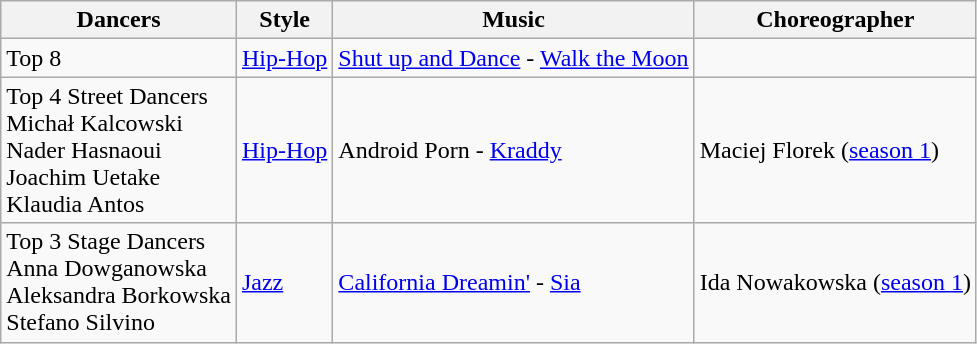<table class="wikitable">
<tr>
<th>Dancers</th>
<th>Style</th>
<th>Music</th>
<th>Choreographer</th>
</tr>
<tr>
<td>Top 8</td>
<td><a href='#'>Hip-Hop</a></td>
<td><a href='#'>Shut up and Dance</a> - <a href='#'>Walk the Moon</a></td>
<td></td>
</tr>
<tr>
<td>Top 4 Street Dancers<br>Michał Kalcowski<br>Nader Hasnaoui<br>Joachim Uetake<br>Klaudia Antos</td>
<td><a href='#'>Hip-Hop</a></td>
<td>Android Porn - <a href='#'>Kraddy</a></td>
<td>Maciej Florek (<a href='#'>season 1</a>)</td>
</tr>
<tr>
<td>Top 3 Stage Dancers<br>Anna Dowganowska<br>Aleksandra Borkowska<br>Stefano Silvino</td>
<td><a href='#'>Jazz</a></td>
<td><a href='#'>California Dreamin'</a> - <a href='#'>Sia</a></td>
<td>Ida Nowakowska  (<a href='#'>season 1</a>)</td>
</tr>
</table>
